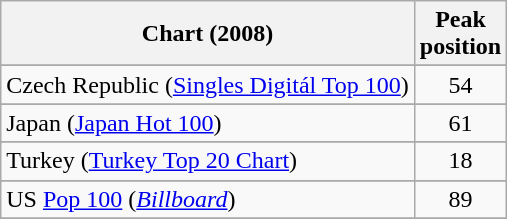<table class="wikitable sortable">
<tr>
<th>Chart (2008)</th>
<th>Peak<br>position</th>
</tr>
<tr>
</tr>
<tr>
</tr>
<tr>
</tr>
<tr>
<td>Czech Republic (<a href='#'>Singles Digitál Top 100</a>)</td>
<td align=center>54</td>
</tr>
<tr>
</tr>
<tr>
<td>Japan (<a href='#'>Japan Hot 100</a>)</td>
<td align=center>61</td>
</tr>
<tr>
</tr>
<tr>
<td align="left">Turkey (<a href='#'>Turkey Top 20 Chart</a>)</td>
<td align="center">18</td>
</tr>
<tr>
</tr>
<tr>
<td>US <a href='#'>Pop 100</a> (<em><a href='#'>Billboard</a></em>)</td>
<td align=center>89</td>
</tr>
<tr>
</tr>
</table>
